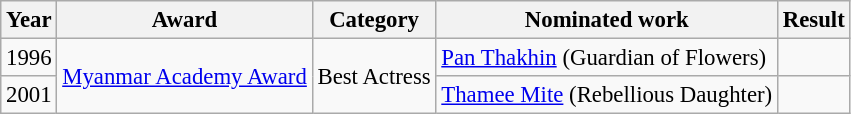<table class="wikitable" style="font-size: 95%">
<tr>
<th>Year</th>
<th>Award</th>
<th>Category</th>
<th>Nominated work</th>
<th>Result</th>
</tr>
<tr>
<td>1996</td>
<td rowspan="2"><a href='#'>Myanmar Academy Award</a></td>
<td rowspan = 2>Best Actress</td>
<td><a href='#'>Pan Thakhin</a> (Guardian of Flowers)</td>
<td></td>
</tr>
<tr>
<td>2001</td>
<td><a href='#'>Thamee Mite</a> (Rebellious Daughter)</td>
<td></td>
</tr>
</table>
